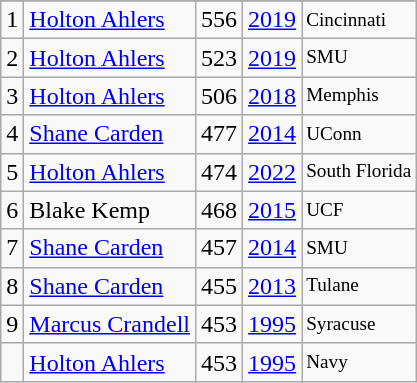<table class="wikitable">
<tr>
</tr>
<tr>
<td>1</td>
<td><a href='#'>Holton Ahlers</a></td>
<td><abbr>556</abbr></td>
<td><a href='#'>2019</a></td>
<td style="font-size:80%;">Cincinnati</td>
</tr>
<tr>
<td>2</td>
<td><a href='#'>Holton Ahlers</a></td>
<td><abbr>523</abbr></td>
<td><a href='#'>2019</a></td>
<td style="font-size:80%;">SMU</td>
</tr>
<tr>
<td>3</td>
<td><a href='#'>Holton Ahlers</a></td>
<td><abbr>506</abbr></td>
<td><a href='#'>2018</a></td>
<td style="font-size:80%;">Memphis</td>
</tr>
<tr>
<td>4</td>
<td><a href='#'>Shane Carden</a></td>
<td><abbr>477</abbr></td>
<td><a href='#'>2014</a></td>
<td style="font-size:80%;">UConn</td>
</tr>
<tr>
<td>5</td>
<td><a href='#'>Holton Ahlers</a></td>
<td><abbr>474</abbr></td>
<td><a href='#'>2022</a></td>
<td style="font-size:80%;">South Florida</td>
</tr>
<tr>
<td>6</td>
<td>Blake Kemp</td>
<td><abbr>468</abbr></td>
<td><a href='#'>2015</a></td>
<td style="font-size:80%;">UCF</td>
</tr>
<tr>
<td>7</td>
<td><a href='#'>Shane Carden</a></td>
<td><abbr>457</abbr></td>
<td><a href='#'>2014</a></td>
<td style="font-size:80%;">SMU</td>
</tr>
<tr>
<td>8</td>
<td><a href='#'>Shane Carden</a></td>
<td><abbr>455</abbr></td>
<td><a href='#'>2013</a></td>
<td style="font-size:80%;">Tulane</td>
</tr>
<tr>
<td>9</td>
<td><a href='#'>Marcus Crandell</a></td>
<td><abbr>453</abbr></td>
<td><a href='#'>1995</a></td>
<td style="font-size:80%;">Syracuse</td>
</tr>
<tr>
<td></td>
<td><a href='#'>Holton Ahlers</a></td>
<td><abbr>453</abbr></td>
<td><a href='#'>1995</a></td>
<td style="font-size:80%;">Navy</td>
</tr>
</table>
